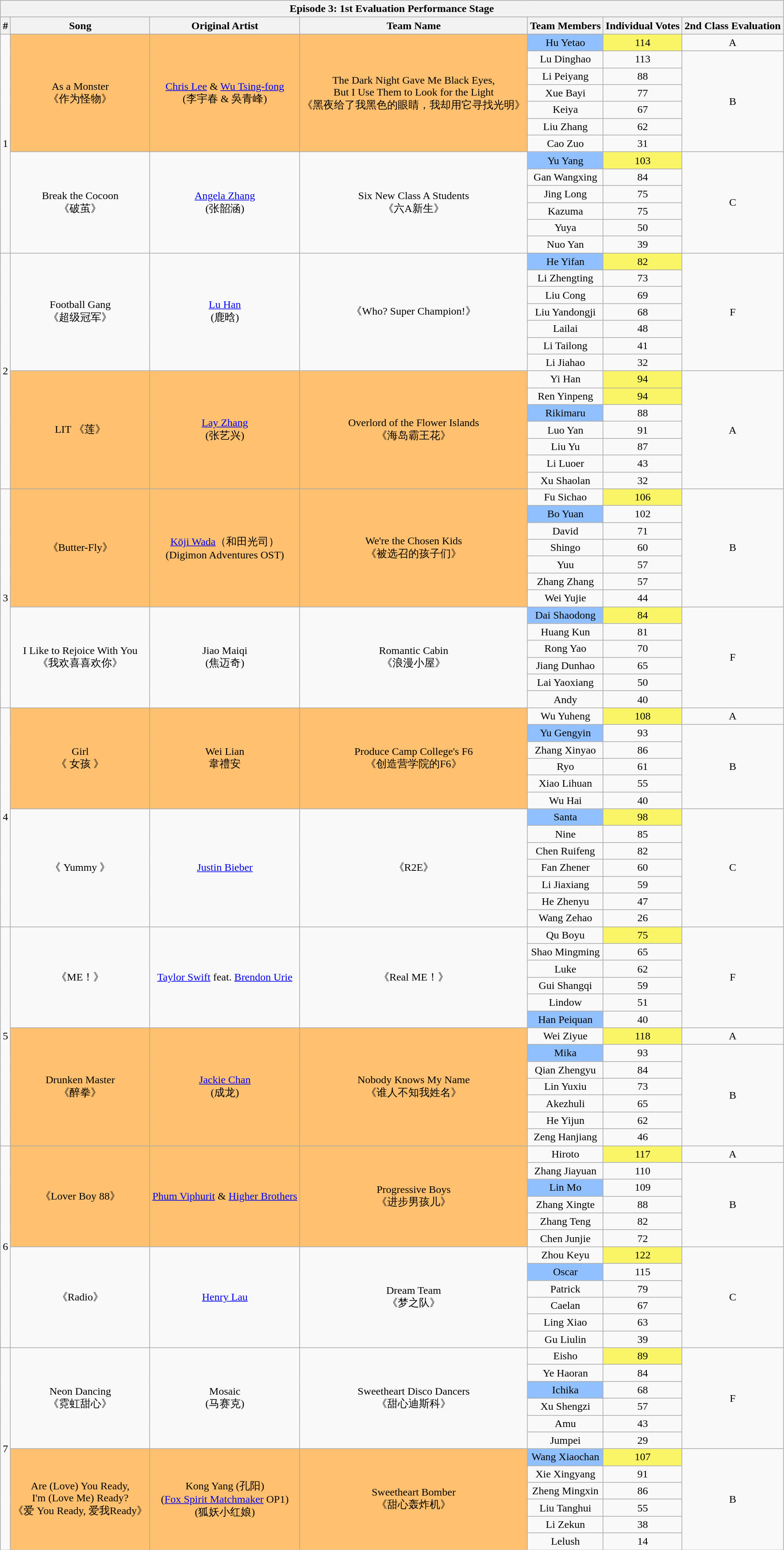<table class="wikitable sortable" style="text-align:center;">
<tr>
<th colspan="7">Episode 3: 1st Evaluation Performance Stage</th>
</tr>
<tr>
<th>#</th>
<th>Song</th>
<th>Original Artist</th>
<th>Team Name</th>
<th>Team Members</th>
<th>Individual Votes</th>
<th>2nd Class Evaluation</th>
</tr>
<tr>
<td rowspan="13">1</td>
<td rowspan="7" style="background:#FFC06F">As a Monster<br>《作为怪物》</td>
<td rowspan="7" style="background:#FFC06F"><a href='#'>Chris Lee</a> & <a href='#'>Wu Tsing-fong</a><br>(李宇春 & 吳青峰)</td>
<td rowspan="7" style="background:#FFC06F">The Dark Night Gave Me Black Eyes,<br>But I Use Them to Look for the Light<br>《黑夜给了我黑色的眼睛，我却用它寻找光明》</td>
<td style="background:#90C0FF">Hu Yetao</td>
<td style="background:#FAF566">114</td>
<td>A</td>
</tr>
<tr>
<td>Lu Dinghao</td>
<td>113</td>
<td rowspan="6">B</td>
</tr>
<tr>
<td>Li Peiyang</td>
<td>88</td>
</tr>
<tr>
<td>Xue Bayi</td>
<td>77</td>
</tr>
<tr>
<td>Keiya</td>
<td>67</td>
</tr>
<tr>
<td>Liu Zhang</td>
<td>62</td>
</tr>
<tr>
<td>Cao Zuo</td>
<td>31</td>
</tr>
<tr>
<td rowspan="6">Break the Cocoon<br>《破茧》</td>
<td rowspan="6"><a href='#'>Angela Zhang</a><br>(张韶涵)</td>
<td rowspan="6">Six New Class A Students<br>《六A新生》</td>
<td style="background:#90C0FF">Yu Yang</td>
<td style="background:#FAF566">103</td>
<td rowspan="6">C</td>
</tr>
<tr>
<td>Gan Wangxing</td>
<td>84</td>
</tr>
<tr>
<td>Jing Long</td>
<td>75</td>
</tr>
<tr>
<td>Kazuma</td>
<td>75</td>
</tr>
<tr>
<td>Yuya</td>
<td>50</td>
</tr>
<tr>
<td>Nuo Yan</td>
<td>39</td>
</tr>
<tr>
<td rowspan="14">2</td>
<td rowspan="7">Football Gang<br>《超级冠军》</td>
<td rowspan="7"><a href='#'>Lu Han</a><br>(鹿晗)</td>
<td rowspan="7">《Who? Super Champion!》</td>
<td style="background:#90C0FF">He Yifan</td>
<td style="background:#FAF566">82</td>
<td rowspan="7">F</td>
</tr>
<tr>
<td>Li Zhengting</td>
<td>73</td>
</tr>
<tr>
<td>Liu Cong</td>
<td>69</td>
</tr>
<tr>
<td>Liu Yandongji</td>
<td>68</td>
</tr>
<tr>
<td>Lailai</td>
<td>48</td>
</tr>
<tr>
<td>Li Tailong</td>
<td>41</td>
</tr>
<tr>
<td>Li Jiahao</td>
<td>32</td>
</tr>
<tr>
<td rowspan="7" style="background:#FFC06F">LIT 《莲》</td>
<td rowspan="7" style="background:#FFC06F"><a href='#'>Lay Zhang</a><br>(张艺兴)</td>
<td rowspan="7" style="background:#FFC06F">Overlord of the Flower Islands<br>《海岛霸王花》</td>
<td>Yi Han</td>
<td style="background:#FAF566">94</td>
<td rowspan="7">A</td>
</tr>
<tr>
<td>Ren Yinpeng</td>
<td style="background:#FAF566">94</td>
</tr>
<tr>
<td style="background:#90C0FF">Rikimaru</td>
<td>88</td>
</tr>
<tr>
<td>Luo Yan</td>
<td>91</td>
</tr>
<tr>
<td>Liu Yu</td>
<td>87</td>
</tr>
<tr>
<td>Li Luoer</td>
<td>43</td>
</tr>
<tr>
<td>Xu Shaolan</td>
<td>32</td>
</tr>
<tr>
<td rowspan="13">3</td>
<td rowspan="7" style="background:#FFC06F">《Butter-Fly》</td>
<td rowspan="7" style="background:#FFC06F"><a href='#'>Kōji Wada</a>（和田光司）<br>(Digimon Adventures OST)</td>
<td rowspan="7" style="background:#FFC06F">We're the Chosen Kids<br>《被选召的孩子们》</td>
<td>Fu Sichao</td>
<td style="background:#FAF566">106</td>
<td rowspan="7">B</td>
</tr>
<tr>
<td style="background:#90C0FF">Bo Yuan</td>
<td>102</td>
</tr>
<tr>
<td>David</td>
<td>71</td>
</tr>
<tr>
<td>Shingo</td>
<td>60</td>
</tr>
<tr>
<td>Yuu</td>
<td>57</td>
</tr>
<tr>
<td>Zhang Zhang</td>
<td>57</td>
</tr>
<tr>
<td>Wei Yujie</td>
<td>44</td>
</tr>
<tr>
<td rowspan="6">I Like to Rejoice With You<br>《我欢喜喜欢你》</td>
<td rowspan="6">Jiao Maiqi<br>(焦迈奇)</td>
<td rowspan="6">Romantic Cabin<br>《浪漫小屋》</td>
<td style="background:#90C0FF">Dai Shaodong</td>
<td style="background:#FAF566">84</td>
<td rowspan="6">F</td>
</tr>
<tr>
<td>Huang Kun</td>
<td>81</td>
</tr>
<tr>
<td>Rong Yao</td>
<td>70</td>
</tr>
<tr>
<td>Jiang Dunhao</td>
<td>65</td>
</tr>
<tr>
<td>Lai Yaoxiang</td>
<td>50</td>
</tr>
<tr>
<td>Andy</td>
<td>40</td>
</tr>
<tr>
<td rowspan="13">4</td>
<td rowspan="6" style="background:#FFC06F">Girl<br>《 女孩 》</td>
<td rowspan="6" style="background:#FFC06F">Wei Lian<br>韋禮安</td>
<td rowspan="6" style="background:#FFC06F">Produce Camp College's F6<br>《创造营学院的F6》</td>
<td>Wu Yuheng</td>
<td style="background:#FAF566">108</td>
<td>A</td>
</tr>
<tr>
<td style="background:#90C0FF">Yu Gengyin</td>
<td>93</td>
<td rowspan="5">B</td>
</tr>
<tr>
<td>Zhang Xinyao</td>
<td>86</td>
</tr>
<tr>
<td>Ryo</td>
<td>61</td>
</tr>
<tr>
<td>Xiao Lihuan</td>
<td>55</td>
</tr>
<tr>
<td>Wu Hai</td>
<td>40</td>
</tr>
<tr>
<td rowspan="7">《 Yummy 》</td>
<td rowspan="7"><a href='#'>Justin Bieber</a></td>
<td rowspan="7">《R2E》</td>
<td style="background:#90C0FF">Santa</td>
<td style="background:#FAF566">98</td>
<td rowspan="7">C</td>
</tr>
<tr>
<td>Nine</td>
<td>85</td>
</tr>
<tr>
<td>Chen Ruifeng</td>
<td>82</td>
</tr>
<tr>
<td>Fan Zhener</td>
<td>60</td>
</tr>
<tr>
<td>Li Jiaxiang</td>
<td>59</td>
</tr>
<tr>
<td>He Zhenyu</td>
<td>47</td>
</tr>
<tr>
<td>Wang Zehao</td>
<td>26</td>
</tr>
<tr>
<td rowspan="13">5</td>
<td rowspan="6">《ME！》</td>
<td rowspan="6"><a href='#'>Taylor Swift</a> feat. <a href='#'>Brendon Urie</a></td>
<td rowspan="6">《Real ME！》</td>
<td>Qu Boyu</td>
<td style="background:#FAF566">75</td>
<td rowspan="6">F</td>
</tr>
<tr>
<td>Shao Mingming</td>
<td>65</td>
</tr>
<tr>
<td>Luke</td>
<td>62</td>
</tr>
<tr>
<td>Gui Shangqi</td>
<td>59</td>
</tr>
<tr>
<td>Lindow</td>
<td>51</td>
</tr>
<tr>
<td style="background:#90C0FF">Han Peiquan</td>
<td>40</td>
</tr>
<tr>
<td rowspan="7" style="background:#FFC06F">Drunken Master<br>《醉拳》</td>
<td rowspan="7" style="background:#FFC06F"><a href='#'>Jackie Chan</a><br>(成龙)</td>
<td rowspan="7" style="background:#FFC06F">Nobody Knows My Name<br>《谁人不知我姓名》</td>
<td>Wei Ziyue</td>
<td style="background:#FAF566">118</td>
<td>A</td>
</tr>
<tr>
<td style="background:#90C0FF">Mika</td>
<td>93</td>
<td rowspan="6">B</td>
</tr>
<tr>
<td>Qian Zhengyu</td>
<td>84</td>
</tr>
<tr>
<td>Lin Yuxiu</td>
<td>73</td>
</tr>
<tr>
<td>Akezhuli</td>
<td>65</td>
</tr>
<tr>
<td>He Yijun</td>
<td>62</td>
</tr>
<tr>
<td>Zeng Hanjiang</td>
<td>46</td>
</tr>
<tr>
<td rowspan="12">6</td>
<td rowspan="6" style="background:#FFC06F">《Lover Boy 88》</td>
<td rowspan="6" style="background:#FFC06F"><a href='#'>Phum Viphurit</a> & <a href='#'>Higher Brothers</a></td>
<td rowspan="6" style="background:#FFC06F">Progressive Boys<br>《进步男孩儿》</td>
<td>Hiroto</td>
<td style="background:#FAF566">117</td>
<td>A</td>
</tr>
<tr>
<td>Zhang Jiayuan</td>
<td>110</td>
<td rowspan="5">B</td>
</tr>
<tr>
<td style="background:#90C0FF">Lin Mo</td>
<td>109</td>
</tr>
<tr>
<td>Zhang Xingte</td>
<td>88</td>
</tr>
<tr>
<td>Zhang Teng</td>
<td>82</td>
</tr>
<tr>
<td>Chen Junjie</td>
<td>72</td>
</tr>
<tr>
<td rowspan="6">《Radio》</td>
<td rowspan="6"><a href='#'>Henry Lau</a></td>
<td rowspan="6">Dream Team<br>《梦之队》</td>
<td>Zhou Keyu</td>
<td style="background:#FAF566">122</td>
<td rowspan="6">C</td>
</tr>
<tr>
<td style="background:#90C0FF">Oscar</td>
<td>115</td>
</tr>
<tr>
<td>Patrick</td>
<td>79</td>
</tr>
<tr>
<td>Caelan</td>
<td>67</td>
</tr>
<tr>
<td>Ling Xiao</td>
<td>63</td>
</tr>
<tr>
<td>Gu Liulin</td>
<td>39</td>
</tr>
<tr>
<td rowspan="12">7</td>
<td rowspan="6">Neon Dancing<br>《霓虹甜心》</td>
<td rowspan="6">Mosaic<br>(马赛克)</td>
<td rowspan="6">Sweetheart Disco Dancers<br>《甜心迪斯科》</td>
<td>Eisho</td>
<td style="background:#FAF566">89</td>
<td rowspan="6">F</td>
</tr>
<tr>
<td>Ye Haoran</td>
<td>84</td>
</tr>
<tr>
<td style="background:#90C0FF">Ichika</td>
<td>68</td>
</tr>
<tr>
<td>Xu Shengzi</td>
<td>57</td>
</tr>
<tr>
<td>Amu</td>
<td>43</td>
</tr>
<tr>
<td>Jumpei</td>
<td>29</td>
</tr>
<tr>
<td rowspan="6" style="background:#FFC06F">Are (Love) You Ready,<br>I'm (Love Me) Ready?<br>《爱 You Ready, 爱我Ready》</td>
<td rowspan="6" style="background:#FFC06F">Kong Yang (孔阳)<br>(<a href='#'>Fox Spirit Matchmaker</a> OP1)<br>(狐妖小红娘)</td>
<td rowspan="6" style="background:#FFC06F">Sweetheart Bomber<br>《甜心轰炸机》</td>
<td style="background:#90C0FF">Wang Xiaochan</td>
<td style="background:#FAF566">107</td>
<td rowspan="6">B</td>
</tr>
<tr>
<td>Xie Xingyang</td>
<td>91</td>
</tr>
<tr>
<td>Zheng Mingxin</td>
<td>86</td>
</tr>
<tr>
<td>Liu Tanghui</td>
<td>55</td>
</tr>
<tr>
<td>Li Zekun</td>
<td>38</td>
</tr>
<tr>
<td>Lelush</td>
<td>14</td>
</tr>
</table>
